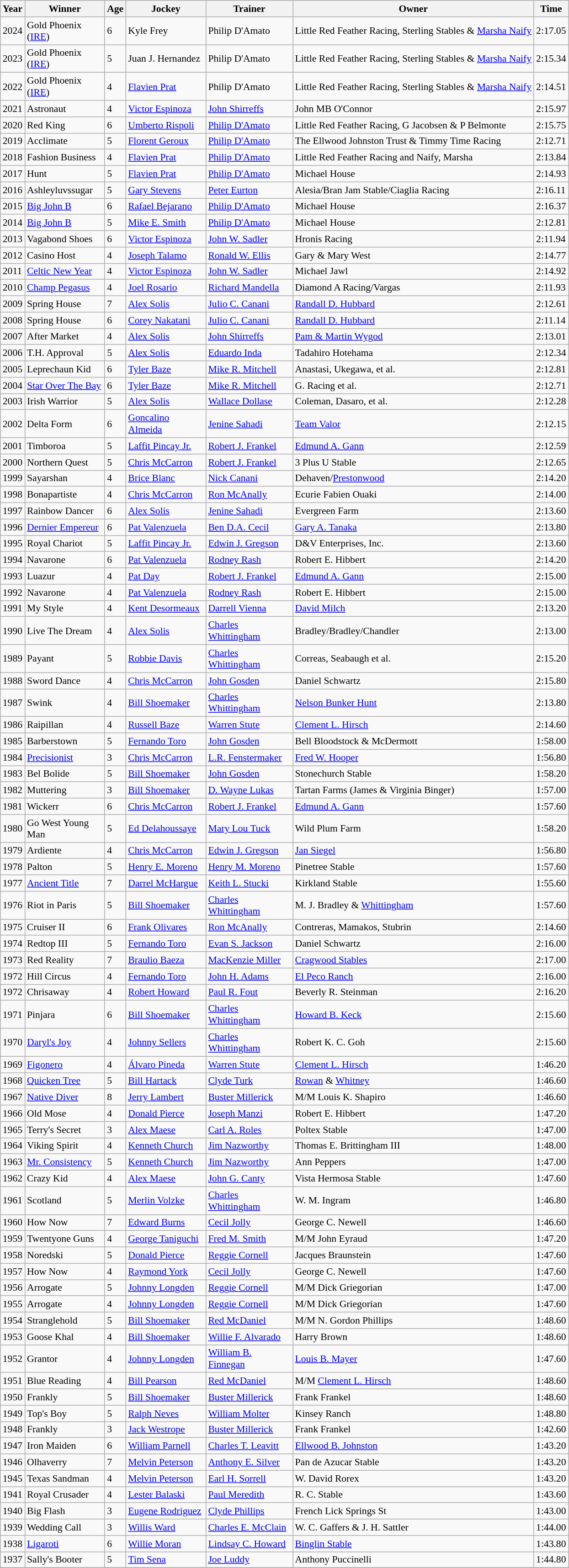<table class="wikitable sortable" style="font-size:90%">
<tr>
<th style="width:25px">Year<br></th>
<th style="width:110px">Winner<br></th>
<th style="width:20px">Age<br></th>
<th style="width:110px">Jockey<br></th>
<th style="width:120px">Trainer<br></th>
<th>Owner<br></th>
<th style="width:25px">Time<br></th>
</tr>
<tr>
<td>2024</td>
<td>Gold Phoenix (<a href='#'>IRE</a>)</td>
<td>6</td>
<td>Kyle Frey</td>
<td>Philip D'Amato</td>
<td>Little Red Feather Racing, Sterling Stables & <a href='#'>Marsha Naify</a></td>
<td>2:17.05</td>
</tr>
<tr>
<td>2023</td>
<td>Gold Phoenix (<a href='#'>IRE</a>)</td>
<td>5</td>
<td>Juan J. Hernandez</td>
<td>Philip D'Amato</td>
<td>Little Red Feather Racing, Sterling Stables & <a href='#'>Marsha Naify</a></td>
<td>2:15.34</td>
</tr>
<tr>
<td>2022</td>
<td>Gold Phoenix (<a href='#'>IRE</a>)</td>
<td>4</td>
<td><a href='#'>Flavien Prat</a></td>
<td>Philip D'Amato</td>
<td>Little Red Feather Racing, Sterling Stables & <a href='#'>Marsha Naify</a></td>
<td>2:14.51</td>
</tr>
<tr>
<td>2021</td>
<td>Astronaut</td>
<td>4</td>
<td><a href='#'>Victor Espinoza</a></td>
<td><a href='#'>John Shirreffs</a></td>
<td>John MB O'Connor</td>
<td>2:15.97</td>
</tr>
<tr>
<td>2020</td>
<td>Red King</td>
<td>6</td>
<td><a href='#'>Umberto Rispoli</a></td>
<td><a href='#'>Philip D'Amato</a></td>
<td>Little Red Feather Racing, G Jacobsen & P Belmonte</td>
<td>2:15.75</td>
</tr>
<tr>
<td>2019</td>
<td>Acclimate</td>
<td>5</td>
<td><a href='#'>Florent Geroux</a></td>
<td><a href='#'>Philip D'Amato</a></td>
<td>The Ellwood Johnston Trust & Timmy Time Racing</td>
<td>2:12.71</td>
</tr>
<tr>
<td>2018</td>
<td>Fashion Business</td>
<td>4</td>
<td><a href='#'>Flavien Prat</a></td>
<td><a href='#'>Philip D'Amato</a></td>
<td>Little Red Feather Racing and Naify, Marsha</td>
<td>2:13.84</td>
</tr>
<tr>
<td>2017</td>
<td>Hunt</td>
<td>5</td>
<td><a href='#'>Flavien Prat</a></td>
<td><a href='#'>Philip D'Amato</a></td>
<td>Michael House</td>
<td>2:14.93</td>
</tr>
<tr>
<td>2016</td>
<td>Ashleyluvssugar</td>
<td>5</td>
<td><a href='#'>Gary Stevens</a></td>
<td><a href='#'>Peter Eurton</a></td>
<td>Alesia/Bran Jam Stable/Ciaglia Racing</td>
<td>2:16.11</td>
</tr>
<tr>
<td>2015</td>
<td><a href='#'>Big John B</a></td>
<td>6</td>
<td><a href='#'>Rafael Bejarano</a></td>
<td><a href='#'>Philip D'Amato</a></td>
<td>Michael House</td>
<td>2:16.37</td>
</tr>
<tr>
<td>2014</td>
<td><a href='#'>Big John B</a></td>
<td>5</td>
<td><a href='#'>Mike E. Smith</a></td>
<td><a href='#'>Philip D'Amato</a></td>
<td>Michael House</td>
<td>2:12.81</td>
</tr>
<tr>
<td>2013</td>
<td>Vagabond Shoes</td>
<td>6</td>
<td><a href='#'>Victor Espinoza</a></td>
<td><a href='#'>John W. Sadler</a></td>
<td>Hronis Racing</td>
<td>2:11.94</td>
</tr>
<tr>
<td>2012</td>
<td>Casino Host</td>
<td>4</td>
<td><a href='#'>Joseph Talamo</a></td>
<td><a href='#'>Ronald W. Ellis</a></td>
<td>Gary & Mary West</td>
<td>2:14.77</td>
</tr>
<tr>
<td>2011</td>
<td><a href='#'>Celtic New Year</a></td>
<td>4</td>
<td><a href='#'>Victor Espinoza</a></td>
<td><a href='#'>John W. Sadler</a></td>
<td>Michael Jawl</td>
<td>2:14.92</td>
</tr>
<tr>
<td>2010</td>
<td><a href='#'>Champ Pegasus</a></td>
<td>4</td>
<td><a href='#'>Joel Rosario</a></td>
<td><a href='#'>Richard Mandella</a></td>
<td>Diamond A Racing/Vargas</td>
<td>2:11.93</td>
</tr>
<tr>
<td>2009</td>
<td>Spring House</td>
<td>7</td>
<td><a href='#'>Alex Solis</a></td>
<td><a href='#'>Julio C. Canani</a></td>
<td><a href='#'>Randall D. Hubbard</a></td>
<td>2:12.61</td>
</tr>
<tr>
<td>2008</td>
<td>Spring House</td>
<td>6</td>
<td><a href='#'>Corey Nakatani</a></td>
<td><a href='#'>Julio C. Canani</a></td>
<td><a href='#'>Randall D. Hubbard</a></td>
<td>2:11.14</td>
</tr>
<tr>
<td>2007</td>
<td>After Market</td>
<td>4</td>
<td><a href='#'>Alex Solis</a></td>
<td><a href='#'>John Shirreffs</a></td>
<td><a href='#'>Pam & Martin Wygod</a></td>
<td>2:13.01</td>
</tr>
<tr>
<td>2006</td>
<td>T.H. Approval</td>
<td>5</td>
<td><a href='#'>Alex Solis</a></td>
<td><a href='#'>Eduardo Inda</a></td>
<td>Tadahiro Hotehama</td>
<td>2:12.34</td>
</tr>
<tr>
<td>2005</td>
<td>Leprechaun Kid</td>
<td>6</td>
<td><a href='#'>Tyler Baze</a></td>
<td><a href='#'>Mike R. Mitchell</a></td>
<td>Anastasi, Ukegawa, et al.</td>
<td>2:12.81</td>
</tr>
<tr>
<td>2004</td>
<td><a href='#'>Star Over The Bay</a></td>
<td>6</td>
<td><a href='#'>Tyler Baze</a></td>
<td><a href='#'>Mike R. Mitchell</a></td>
<td>G. Racing et al.</td>
<td>2:12.71</td>
</tr>
<tr>
<td>2003</td>
<td>Irish Warrior</td>
<td>5</td>
<td><a href='#'>Alex Solis</a></td>
<td><a href='#'>Wallace Dollase</a></td>
<td>Coleman, Dasaro, et al.</td>
<td>2:12.28</td>
</tr>
<tr>
<td>2002</td>
<td>Delta Form</td>
<td>6</td>
<td><a href='#'>Goncalino Almeida</a></td>
<td><a href='#'>Jenine Sahadi</a></td>
<td><a href='#'>Team Valor</a></td>
<td>2:12.15</td>
</tr>
<tr>
<td>2001</td>
<td>Timboroa</td>
<td>5</td>
<td><a href='#'>Laffit Pincay Jr.</a></td>
<td><a href='#'>Robert J. Frankel</a></td>
<td><a href='#'>Edmund A. Gann</a></td>
<td>2:12.59</td>
</tr>
<tr>
<td>2000</td>
<td>Northern Quest</td>
<td>5</td>
<td><a href='#'>Chris McCarron</a></td>
<td><a href='#'>Robert J. Frankel</a></td>
<td>3 Plus U Stable</td>
<td>2:12.65</td>
</tr>
<tr>
<td>1999</td>
<td>Sayarshan</td>
<td>4</td>
<td><a href='#'>Brice Blanc</a></td>
<td><a href='#'>Nick Canani</a></td>
<td>Dehaven/<a href='#'>Prestonwood</a></td>
<td>2:14.20</td>
</tr>
<tr>
<td>1998</td>
<td>Bonapartiste</td>
<td>4</td>
<td><a href='#'>Chris McCarron</a></td>
<td><a href='#'>Ron McAnally</a></td>
<td>Ecurie Fabien Ouaki</td>
<td>2:14.00</td>
</tr>
<tr>
<td>1997</td>
<td>Rainbow Dancer</td>
<td>6</td>
<td><a href='#'>Alex Solis</a></td>
<td><a href='#'>Jenine Sahadi</a></td>
<td>Evergreen Farm</td>
<td>2:13.60</td>
</tr>
<tr>
<td>1996</td>
<td><a href='#'>Dernier Empereur</a></td>
<td>6</td>
<td><a href='#'>Pat Valenzuela</a></td>
<td><a href='#'>Ben D.A. Cecil</a></td>
<td><a href='#'>Gary A. Tanaka</a></td>
<td>2:13.80</td>
</tr>
<tr>
<td>1995</td>
<td>Royal Chariot</td>
<td>5</td>
<td><a href='#'>Laffit Pincay Jr.</a></td>
<td><a href='#'>Edwin J. Gregson</a></td>
<td>D&V Enterprises, Inc.</td>
<td>2:13.60</td>
</tr>
<tr>
<td>1994</td>
<td>Navarone</td>
<td>6</td>
<td><a href='#'>Pat Valenzuela</a></td>
<td><a href='#'>Rodney Rash</a></td>
<td>Robert E. Hibbert</td>
<td>2:14.20</td>
</tr>
<tr>
<td>1993</td>
<td>Luazur</td>
<td>4</td>
<td><a href='#'>Pat Day</a></td>
<td><a href='#'>Robert J. Frankel</a></td>
<td><a href='#'>Edmund A. Gann</a></td>
<td>2:15.00</td>
</tr>
<tr>
<td>1992</td>
<td>Navarone</td>
<td>4</td>
<td><a href='#'>Pat Valenzuela</a></td>
<td><a href='#'>Rodney Rash</a></td>
<td>Robert E. Hibbert</td>
<td>2:15.00</td>
</tr>
<tr>
<td>1991</td>
<td>My Style</td>
<td>4</td>
<td><a href='#'>Kent Desormeaux</a></td>
<td><a href='#'>Darrell Vienna</a></td>
<td><a href='#'>David Milch</a></td>
<td>2:13.20</td>
</tr>
<tr>
<td>1990</td>
<td>Live The Dream</td>
<td>4</td>
<td><a href='#'>Alex Solis</a></td>
<td><a href='#'>Charles Whittingham</a></td>
<td>Bradley/Bradley/Chandler</td>
<td>2:13.00</td>
</tr>
<tr>
<td>1989</td>
<td>Payant</td>
<td>5</td>
<td><a href='#'>Robbie Davis</a></td>
<td><a href='#'>Charles Whittingham</a></td>
<td>Correas, Seabaugh et al.</td>
<td>2:15.20</td>
</tr>
<tr>
<td>1988</td>
<td>Sword Dance</td>
<td>4</td>
<td><a href='#'>Chris McCarron</a></td>
<td><a href='#'>John Gosden</a></td>
<td>Daniel Schwartz</td>
<td>2:15.80</td>
</tr>
<tr>
<td>1987</td>
<td>Swink</td>
<td>4</td>
<td><a href='#'>Bill Shoemaker</a></td>
<td><a href='#'>Charles Whittingham</a></td>
<td><a href='#'>Nelson Bunker Hunt</a></td>
<td>2:13.80</td>
</tr>
<tr>
<td>1986</td>
<td>Raipillan</td>
<td>4</td>
<td><a href='#'>Russell Baze</a></td>
<td><a href='#'>Warren Stute</a></td>
<td><a href='#'>Clement L. Hirsch</a></td>
<td>2:14.60</td>
</tr>
<tr>
<td>1985</td>
<td>Barberstown</td>
<td>5</td>
<td><a href='#'>Fernando Toro</a></td>
<td><a href='#'>John Gosden</a></td>
<td>Bell Bloodstock & McDermott</td>
<td>1:58.00</td>
</tr>
<tr>
<td>1984</td>
<td><a href='#'>Precisionist</a></td>
<td>3</td>
<td><a href='#'>Chris McCarron</a></td>
<td><a href='#'>L.R. Fenstermaker</a></td>
<td><a href='#'>Fred W. Hooper</a></td>
<td>1:56.80</td>
</tr>
<tr>
<td>1983</td>
<td>Bel Bolide</td>
<td>5</td>
<td><a href='#'>Bill Shoemaker</a></td>
<td><a href='#'>John Gosden</a></td>
<td>Stonechurch Stable</td>
<td>1:58.20</td>
</tr>
<tr>
<td>1982</td>
<td>Muttering</td>
<td>3</td>
<td><a href='#'>Bill Shoemaker</a></td>
<td><a href='#'>D. Wayne Lukas</a></td>
<td>Tartan Farms (James & Virginia Binger)</td>
<td>1:57.00</td>
</tr>
<tr>
<td>1981</td>
<td>Wickerr</td>
<td>6</td>
<td><a href='#'>Chris McCarron</a></td>
<td><a href='#'>Robert J. Frankel</a></td>
<td><a href='#'>Edmund A. Gann</a></td>
<td>1:57.60</td>
</tr>
<tr>
<td>1980</td>
<td>Go West Young Man</td>
<td>5</td>
<td><a href='#'>Ed Delahoussaye</a></td>
<td><a href='#'>Mary Lou Tuck</a></td>
<td>Wild Plum Farm</td>
<td>1:58.20</td>
</tr>
<tr>
<td>1979</td>
<td>Ardiente</td>
<td>4</td>
<td><a href='#'>Chris McCarron</a></td>
<td><a href='#'>Edwin J. Gregson</a></td>
<td><a href='#'>Jan Siegel</a></td>
<td>1:56.80</td>
</tr>
<tr>
<td>1978</td>
<td>Palton</td>
<td>5</td>
<td><a href='#'>Henry E. Moreno</a></td>
<td><a href='#'>Henry M. Moreno</a></td>
<td>Pinetree Stable</td>
<td>1:57.60</td>
</tr>
<tr>
<td>1977</td>
<td><a href='#'>Ancient Title</a></td>
<td>7</td>
<td><a href='#'>Darrel McHargue</a></td>
<td><a href='#'>Keith L. Stucki</a></td>
<td>Kirkland Stable</td>
<td>1:55.60</td>
</tr>
<tr>
<td>1976</td>
<td>Riot in Paris</td>
<td>5</td>
<td><a href='#'>Bill Shoemaker</a></td>
<td><a href='#'>Charles Whittingham</a></td>
<td>M. J. Bradley & <a href='#'>Whittingham</a></td>
<td>1:57.60</td>
</tr>
<tr>
<td>1975</td>
<td>Cruiser II</td>
<td>6</td>
<td><a href='#'>Frank Olivares</a></td>
<td><a href='#'>Ron McAnally</a></td>
<td>Contreras, Mamakos, Stubrin</td>
<td>2:14.60</td>
</tr>
<tr>
<td>1974</td>
<td>Redtop III</td>
<td>5</td>
<td><a href='#'>Fernando Toro</a></td>
<td><a href='#'>Evan S. Jackson</a></td>
<td>Daniel Schwartz</td>
<td>2:16.00</td>
</tr>
<tr>
<td>1973</td>
<td>Red Reality</td>
<td>7</td>
<td><a href='#'>Braulio Baeza</a></td>
<td><a href='#'>MacKenzie Miller</a></td>
<td><a href='#'>Cragwood Stables</a></td>
<td>2:17.00</td>
</tr>
<tr>
<td>1972</td>
<td>Hill Circus</td>
<td>4</td>
<td><a href='#'>Fernando Toro</a></td>
<td><a href='#'>John H. Adams</a></td>
<td><a href='#'>El Peco Ranch</a></td>
<td>2:16.00</td>
</tr>
<tr>
<td>1972</td>
<td>Chrisaway</td>
<td>4</td>
<td><a href='#'>Robert Howard</a></td>
<td><a href='#'>Paul R. Fout</a></td>
<td>Beverly R. Steinman</td>
<td>2:16.20</td>
</tr>
<tr>
<td>1971</td>
<td>Pinjara</td>
<td>6</td>
<td><a href='#'>Bill Shoemaker</a></td>
<td><a href='#'>Charles Whittingham</a></td>
<td><a href='#'>Howard B. Keck</a></td>
<td>2:15.60</td>
</tr>
<tr>
<td>1970</td>
<td><a href='#'>Daryl's Joy</a></td>
<td>4</td>
<td><a href='#'>Johnny Sellers</a></td>
<td><a href='#'>Charles Whittingham</a></td>
<td>Robert K. C. Goh</td>
<td>2:15.60</td>
</tr>
<tr>
<td>1969</td>
<td><a href='#'>Figonero</a></td>
<td>4</td>
<td><a href='#'>Álvaro Pineda</a></td>
<td><a href='#'>Warren Stute</a></td>
<td><a href='#'>Clement L. Hirsch</a></td>
<td>1:46.20</td>
</tr>
<tr>
<td>1968</td>
<td><a href='#'>Quicken Tree</a></td>
<td>5</td>
<td><a href='#'>Bill Hartack</a></td>
<td><a href='#'>Clyde Turk</a></td>
<td><a href='#'>Rowan</a> & <a href='#'>Whitney</a></td>
<td>1:46.60</td>
</tr>
<tr>
<td>1967</td>
<td><a href='#'>Native Diver</a></td>
<td>8</td>
<td><a href='#'>Jerry Lambert</a></td>
<td><a href='#'>Buster Millerick</a></td>
<td>M/M Louis K. Shapiro</td>
<td>1:46.60</td>
</tr>
<tr>
<td>1966</td>
<td>Old Mose</td>
<td>4</td>
<td><a href='#'>Donald Pierce</a></td>
<td><a href='#'>Joseph Manzi</a></td>
<td>Robert E. Hibbert</td>
<td>1:47.20</td>
</tr>
<tr>
<td>1965</td>
<td>Terry's Secret</td>
<td>3</td>
<td><a href='#'>Alex Maese</a></td>
<td><a href='#'>Carl A. Roles</a></td>
<td>Poltex Stable</td>
<td>1:47.00</td>
</tr>
<tr>
<td>1964</td>
<td>Viking Spirit</td>
<td>4</td>
<td><a href='#'>Kenneth Church</a></td>
<td><a href='#'>Jim Nazworthy</a></td>
<td>Thomas E. Brittingham III</td>
<td>1:48.00</td>
</tr>
<tr>
<td>1963</td>
<td><a href='#'>Mr. Consistency</a></td>
<td>5</td>
<td><a href='#'>Kenneth Church</a></td>
<td><a href='#'>Jim Nazworthy</a></td>
<td>Ann Peppers</td>
<td>1:47.00</td>
</tr>
<tr>
<td>1962</td>
<td>Crazy Kid</td>
<td>4</td>
<td><a href='#'>Alex Maese</a></td>
<td><a href='#'>John G. Canty</a></td>
<td>Vista Hermosa Stable</td>
<td>1:47.60</td>
</tr>
<tr>
<td>1961</td>
<td>Scotland</td>
<td>5</td>
<td><a href='#'>Merlin Volzke</a></td>
<td><a href='#'>Charles Whittingham</a></td>
<td>W. M. Ingram</td>
<td>1:46.80</td>
</tr>
<tr>
<td>1960</td>
<td>How Now</td>
<td>7</td>
<td><a href='#'>Edward Burns</a></td>
<td><a href='#'>Cecil Jolly</a></td>
<td>George C. Newell</td>
<td>1:46.60</td>
</tr>
<tr>
<td>1959</td>
<td>Twentyone Guns</td>
<td>4</td>
<td><a href='#'>George Taniguchi</a></td>
<td><a href='#'>Fred M. Smith</a></td>
<td>M/M John Eyraud</td>
<td>1:47.20</td>
</tr>
<tr>
<td>1958</td>
<td>Noredski</td>
<td>5</td>
<td><a href='#'>Donald Pierce</a></td>
<td><a href='#'>Reggie Cornell</a></td>
<td>Jacques Braunstein</td>
<td>1:47.60</td>
</tr>
<tr>
<td>1957</td>
<td>How Now</td>
<td>4</td>
<td><a href='#'>Raymond York</a></td>
<td><a href='#'>Cecil Jolly</a></td>
<td>George C. Newell</td>
<td>1:47.60</td>
</tr>
<tr>
<td>1956</td>
<td>Arrogate</td>
<td>5</td>
<td><a href='#'>Johnny Longden</a></td>
<td><a href='#'>Reggie Cornell</a></td>
<td>M/M Dick Griegorian</td>
<td>1:47.00</td>
</tr>
<tr>
<td>1955</td>
<td>Arrogate</td>
<td>4</td>
<td><a href='#'>Johnny Longden</a></td>
<td><a href='#'>Reggie Cornell</a></td>
<td>M/M Dick Griegorian</td>
<td>1:47.60</td>
</tr>
<tr>
<td>1954</td>
<td>Stranglehold</td>
<td>5</td>
<td><a href='#'>Bill Shoemaker</a></td>
<td><a href='#'>Red McDaniel</a></td>
<td>M/M N. Gordon Phillips</td>
<td>1:48.60</td>
</tr>
<tr>
<td>1953</td>
<td>Goose Khal</td>
<td>4</td>
<td><a href='#'>Bill Shoemaker</a></td>
<td><a href='#'>Willie F. Alvarado</a></td>
<td>Harry Brown</td>
<td>1:48.60</td>
</tr>
<tr>
<td>1952</td>
<td>Grantor</td>
<td>4</td>
<td><a href='#'>Johnny Longden</a></td>
<td><a href='#'>William B. Finnegan</a></td>
<td><a href='#'>Louis B. Mayer</a></td>
<td>1:47.60</td>
</tr>
<tr>
<td>1951</td>
<td>Blue Reading</td>
<td>4</td>
<td><a href='#'>Bill Pearson</a></td>
<td><a href='#'>Red McDaniel</a></td>
<td>M/M <a href='#'>Clement L. Hirsch</a></td>
<td>1:48.60</td>
</tr>
<tr>
<td>1950</td>
<td>Frankly</td>
<td>5</td>
<td><a href='#'>Bill Shoemaker</a></td>
<td><a href='#'>Buster Millerick</a></td>
<td>Frank Frankel</td>
<td>1:48.60</td>
</tr>
<tr>
<td>1949</td>
<td>Top's Boy</td>
<td>5</td>
<td><a href='#'>Ralph Neves</a></td>
<td><a href='#'>William Molter</a></td>
<td>Kinsey Ranch</td>
<td>1:48.80</td>
</tr>
<tr>
<td>1948</td>
<td>Frankly</td>
<td>3</td>
<td><a href='#'>Jack Westrope</a></td>
<td><a href='#'>Buster Millerick</a></td>
<td>Frank Frankel</td>
<td>1:42.60</td>
</tr>
<tr>
<td>1947</td>
<td>Iron Maiden</td>
<td>6</td>
<td><a href='#'>William Parnell</a></td>
<td><a href='#'>Charles T. Leavitt</a></td>
<td><a href='#'>Ellwood B. Johnston</a></td>
<td>1:43.20</td>
</tr>
<tr>
<td>1946</td>
<td>Olhaverry</td>
<td>7</td>
<td><a href='#'>Melvin Peterson</a></td>
<td><a href='#'>Anthony E. Silver</a></td>
<td>Pan de Azucar Stable</td>
<td>1:43.20</td>
</tr>
<tr>
<td>1945</td>
<td>Texas Sandman</td>
<td>4</td>
<td><a href='#'>Melvin Peterson</a></td>
<td><a href='#'>Earl H. Sorrell</a></td>
<td>W. David Rorex</td>
<td>1:43.20</td>
</tr>
<tr>
<td>1941</td>
<td>Royal Crusader</td>
<td>4</td>
<td><a href='#'>Lester Balaski</a></td>
<td><a href='#'>Paul Meredith</a></td>
<td>R. C. Stable</td>
<td>1:43.60</td>
</tr>
<tr>
<td>1940</td>
<td>Big Flash</td>
<td>3</td>
<td><a href='#'>Eugene Rodriguez</a></td>
<td><a href='#'>Clyde Phillips</a></td>
<td>French Lick Springs St</td>
<td>1:43.00</td>
</tr>
<tr>
<td>1939</td>
<td>Wedding Call</td>
<td>3</td>
<td><a href='#'>Willis Ward</a></td>
<td><a href='#'>Charles E. McClain</a></td>
<td>W. C. Gaffers & J. H. Sattler</td>
<td>1:44.00</td>
</tr>
<tr>
<td>1938</td>
<td><a href='#'>Ligaroti</a></td>
<td>6</td>
<td><a href='#'>Willie Moran</a></td>
<td><a href='#'>Lindsay C. Howard</a></td>
<td><a href='#'>Binglin Stable</a></td>
<td>1:43.80</td>
</tr>
<tr>
<td>1937</td>
<td>Sally's Booter</td>
<td>5</td>
<td><a href='#'>Tim Sena</a></td>
<td><a href='#'>Joe Luddy</a></td>
<td>Anthony Puccinelli</td>
<td>1:44.80</td>
</tr>
<tr>
</tr>
</table>
